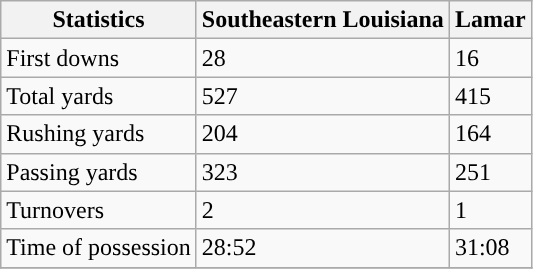<table class="wikitable" style="float: left;">
<tr>
<th>Statistics</th>
<th><strong>Southeastern Louisiana</strong></th>
<th><strong>Lamar</strong></th>
</tr>
<tr>
<td>First downs</td>
<td>28</td>
<td>16</td>
</tr>
<tr>
<td>Total yards</td>
<td>527</td>
<td>415</td>
</tr>
<tr>
<td>Rushing yards</td>
<td>204</td>
<td>164</td>
</tr>
<tr>
<td>Passing yards</td>
<td>323</td>
<td>251</td>
</tr>
<tr>
<td>Turnovers</td>
<td>2</td>
<td>1</td>
</tr>
<tr>
<td>Time of possession</td>
<td>28:52</td>
<td>31:08</td>
</tr>
<tr>
</tr>
</table>
